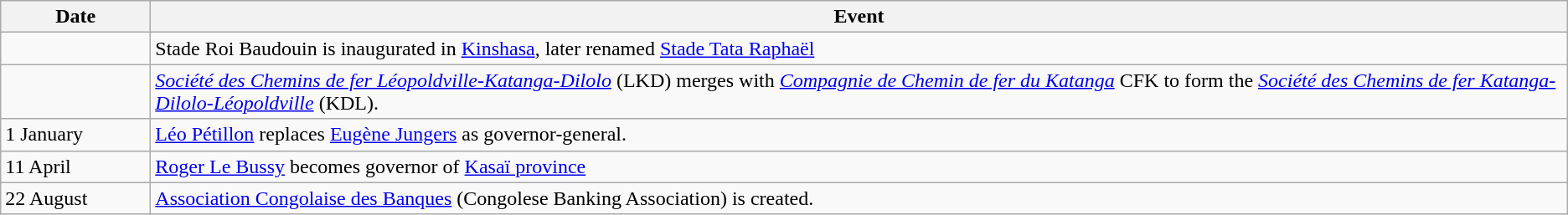<table class=wikitable>
<tr>
<th style="width:7em">Date</th>
<th>Event</th>
</tr>
<tr>
<td></td>
<td>Stade Roi Baudouin is inaugurated in <a href='#'>Kinshasa</a>, later renamed <a href='#'>Stade Tata Raphaël</a></td>
</tr>
<tr>
<td></td>
<td><em><a href='#'>Société des Chemins de fer Léopoldville-Katanga-Dilolo</a></em> (LKD) merges with <em><a href='#'>Compagnie de Chemin de fer du Katanga</a></em> CFK to form the <em><a href='#'>Société des Chemins de fer Katanga-Dilolo-Léopoldville</a></em> (KDL).</td>
</tr>
<tr>
<td>1 January</td>
<td><a href='#'>Léo Pétillon</a> replaces <a href='#'>Eugène Jungers</a> as governor-general.</td>
</tr>
<tr>
<td>11 April</td>
<td><a href='#'>Roger Le Bussy</a> becomes governor of <a href='#'>Kasaï province</a></td>
</tr>
<tr>
<td>22 August</td>
<td><a href='#'>Association Congolaise des Banques</a> (Congolese Banking Association) is created.</td>
</tr>
</table>
